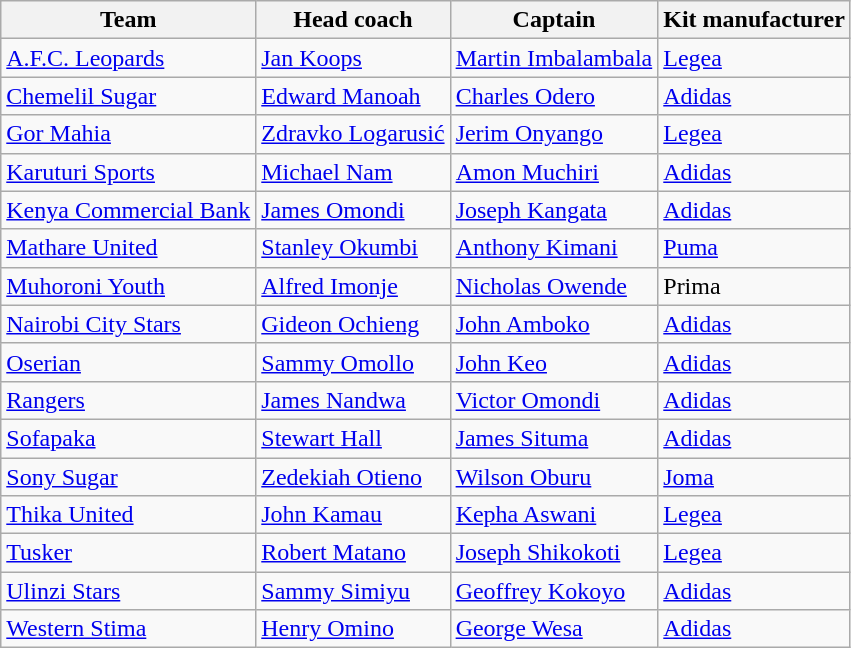<table class="wikitable sortable">
<tr>
<th>Team</th>
<th>Head coach</th>
<th>Captain</th>
<th>Kit manufacturer</th>
</tr>
<tr>
<td><a href='#'>A.F.C. Leopards</a></td>
<td> <a href='#'>Jan Koops</a></td>
<td> <a href='#'>Martin Imbalambala</a></td>
<td><a href='#'>Legea</a></td>
</tr>
<tr>
<td><a href='#'>Chemelil Sugar</a></td>
<td> <a href='#'>Edward Manoah</a></td>
<td> <a href='#'>Charles Odero</a></td>
<td><a href='#'>Adidas</a></td>
</tr>
<tr>
<td><a href='#'>Gor Mahia</a></td>
<td> <a href='#'>Zdravko Logarusić</a></td>
<td> <a href='#'>Jerim Onyango</a></td>
<td><a href='#'>Legea</a></td>
</tr>
<tr>
<td><a href='#'>Karuturi Sports</a></td>
<td> <a href='#'>Michael Nam</a></td>
<td> <a href='#'>Amon Muchiri</a></td>
<td><a href='#'>Adidas</a></td>
</tr>
<tr>
<td><a href='#'>Kenya Commercial Bank</a></td>
<td> <a href='#'>James Omondi</a></td>
<td> <a href='#'>Joseph Kangata</a></td>
<td><a href='#'>Adidas</a></td>
</tr>
<tr>
<td><a href='#'>Mathare United</a></td>
<td> <a href='#'>Stanley Okumbi</a></td>
<td> <a href='#'>Anthony Kimani</a></td>
<td><a href='#'>Puma</a></td>
</tr>
<tr>
<td><a href='#'>Muhoroni Youth</a></td>
<td> <a href='#'>Alfred Imonje</a></td>
<td> <a href='#'>Nicholas Owende</a></td>
<td>Prima</td>
</tr>
<tr>
<td><a href='#'>Nairobi City Stars</a></td>
<td> <a href='#'>Gideon Ochieng</a></td>
<td> <a href='#'>John Amboko</a></td>
<td><a href='#'>Adidas</a></td>
</tr>
<tr>
<td><a href='#'>Oserian</a></td>
<td> <a href='#'>Sammy Omollo</a></td>
<td> <a href='#'>John Keo</a></td>
<td><a href='#'>Adidas</a></td>
</tr>
<tr>
<td><a href='#'>Rangers</a></td>
<td> <a href='#'>James Nandwa</a></td>
<td> <a href='#'>Victor Omondi</a></td>
<td><a href='#'>Adidas</a></td>
</tr>
<tr>
<td><a href='#'>Sofapaka</a></td>
<td> <a href='#'>Stewart Hall</a></td>
<td> <a href='#'>James Situma</a></td>
<td><a href='#'>Adidas</a></td>
</tr>
<tr>
<td><a href='#'>Sony Sugar</a></td>
<td> <a href='#'>Zedekiah Otieno</a></td>
<td> <a href='#'>Wilson Oburu</a></td>
<td><a href='#'>Joma</a></td>
</tr>
<tr>
<td><a href='#'>Thika United</a></td>
<td> <a href='#'>John Kamau</a></td>
<td> <a href='#'>Kepha Aswani</a></td>
<td><a href='#'>Legea</a></td>
</tr>
<tr>
<td><a href='#'>Tusker</a></td>
<td> <a href='#'>Robert Matano</a></td>
<td> <a href='#'>Joseph Shikokoti</a></td>
<td><a href='#'>Legea</a></td>
</tr>
<tr>
<td><a href='#'>Ulinzi Stars</a></td>
<td> <a href='#'>Sammy Simiyu</a></td>
<td> <a href='#'>Geoffrey Kokoyo</a></td>
<td><a href='#'>Adidas</a></td>
</tr>
<tr>
<td><a href='#'>Western Stima</a></td>
<td> <a href='#'>Henry Omino</a></td>
<td> <a href='#'>George Wesa</a></td>
<td><a href='#'>Adidas</a></td>
</tr>
</table>
